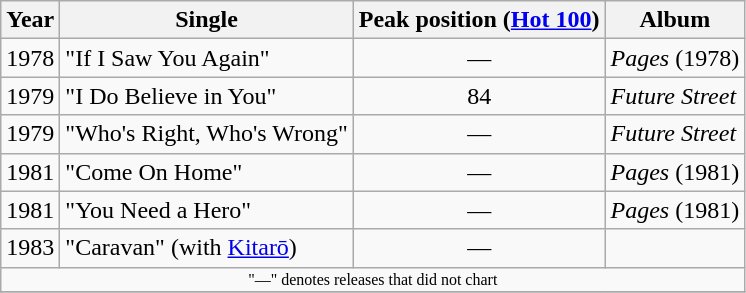<table class="wikitable" style="text-align:center;">
<tr>
<th rowspan="1">Year</th>
<th rowspan="1">Single</th>
<th rowspan="1">Peak position (<a href='#'>Hot 100</a>)</th>
<th rowspan="1">Album</th>
</tr>
<tr>
<td>1978</td>
<td align="left">"If I Saw You Again"</td>
<td>—</td>
<td align="left"><em>Pages</em> (1978)</td>
</tr>
<tr>
<td>1979</td>
<td align="left">"I Do Believe in You"</td>
<td>84</td>
<td align="left"><em>Future Street</em></td>
</tr>
<tr>
<td>1979</td>
<td align="left">"Who's Right, Who's Wrong"</td>
<td>—</td>
<td align="left"><em>Future Street</em></td>
</tr>
<tr>
<td>1981</td>
<td align="left">"Come On Home"</td>
<td>—</td>
<td align="left"><em>Pages</em> (1981)</td>
</tr>
<tr>
<td>1981</td>
<td align="left">"You Need a Hero"</td>
<td>—</td>
<td align="left"><em>Pages</em> (1981)</td>
</tr>
<tr>
<td>1983</td>
<td align="left">"Caravan" (with <a href='#'>Kitarō</a>)</td>
<td>—</td>
<td align="left"></td>
</tr>
<tr>
<td colspan="20" style="font-size:8pt">"—" denotes releases that did not chart</td>
</tr>
<tr>
</tr>
</table>
